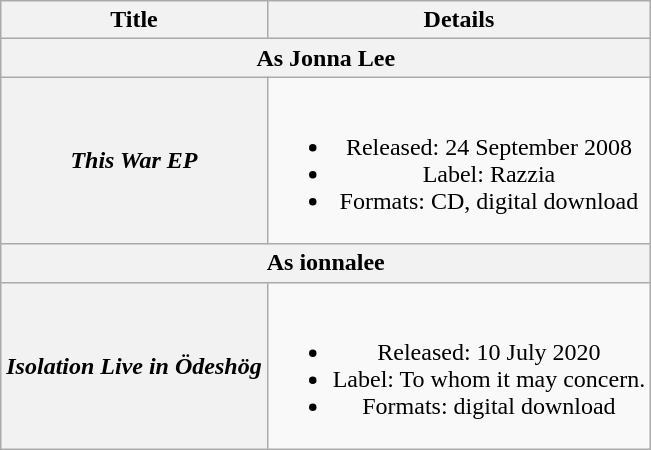<table class="wikitable plainrowheaders" style="text-align:center">
<tr>
<th>Title</th>
<th>Details</th>
</tr>
<tr>
<th colspan="2">As Jonna Lee</th>
</tr>
<tr>
<th scope="row"><em>This War EP</em></th>
<td><br><ul><li>Released: 24 September 2008</li><li>Label: Razzia</li><li>Formats: CD, digital download</li></ul></td>
</tr>
<tr>
<th colspan="2">As ionnalee</th>
</tr>
<tr>
<th scope="row"><em>Isolation Live in Ödeshög</em></th>
<td><br><ul><li>Released: 10 July 2020</li><li>Label: To whom it may concern.</li><li>Formats: digital download</li></ul></td>
</tr>
</table>
